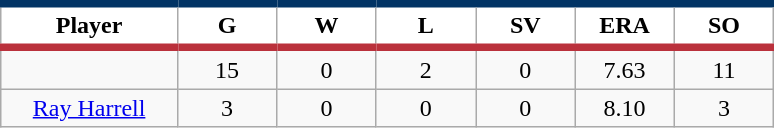<table class="wikitable sortable">
<tr>
<th style="background:#FFFFFF; border-top:#023465 5px solid; border-bottom:#ba313c 5px solid;" width="16%">Player</th>
<th style="background:#FFFFFF; border-top:#023465 5px solid; border-bottom:#ba313c 5px solid;" width="9%">G</th>
<th style="background:#FFFFFF; border-top:#023465 5px solid; border-bottom:#ba313c 5px solid;" width="9%">W</th>
<th style="background:#FFFFFF; border-top:#023465 5px solid; border-bottom:#ba313c 5px solid;" width="9%">L</th>
<th style="background:#FFFFFF; border-top:#023465 5px solid; border-bottom:#ba313c 5px solid;" width="9%">SV</th>
<th style="background:#FFFFFF; border-top:#023465 5px solid; border-bottom:#ba313c 5px solid;" width="9%">ERA</th>
<th style="background:#FFFFFF; border-top:#023465 5px solid; border-bottom:#ba313c 5px solid;" width="9%">SO</th>
</tr>
<tr align="center">
<td></td>
<td>15</td>
<td>0</td>
<td>2</td>
<td>0</td>
<td>7.63</td>
<td>11</td>
</tr>
<tr align="center">
<td><a href='#'>Ray Harrell</a></td>
<td>3</td>
<td>0</td>
<td>0</td>
<td>0</td>
<td>8.10</td>
<td>3</td>
</tr>
</table>
